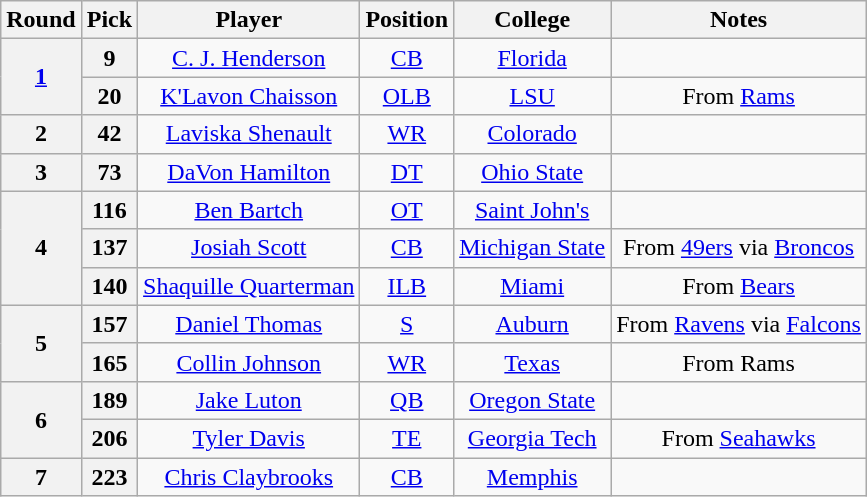<table class="wikitable" style="text-align:center">
<tr>
<th>Round</th>
<th>Pick</th>
<th>Player</th>
<th>Position</th>
<th>College</th>
<th>Notes</th>
</tr>
<tr>
<th rowspan="2"><a href='#'>1</a></th>
<th>9</th>
<td><a href='#'>C. J. Henderson</a></td>
<td><a href='#'>CB</a></td>
<td><a href='#'>Florida</a></td>
<td></td>
</tr>
<tr>
<th>20</th>
<td><a href='#'>K'Lavon Chaisson</a></td>
<td><a href='#'>OLB</a></td>
<td><a href='#'>LSU</a></td>
<td>From <a href='#'>Rams</a></td>
</tr>
<tr>
<th>2</th>
<th>42</th>
<td><a href='#'>Laviska Shenault</a></td>
<td><a href='#'>WR</a></td>
<td><a href='#'>Colorado</a></td>
<td></td>
</tr>
<tr>
<th>3</th>
<th>73</th>
<td><a href='#'>DaVon Hamilton</a></td>
<td><a href='#'>DT</a></td>
<td><a href='#'>Ohio State</a></td>
<td></td>
</tr>
<tr>
<th rowspan="3">4</th>
<th>116</th>
<td><a href='#'>Ben Bartch</a></td>
<td><a href='#'>OT</a></td>
<td><a href='#'>Saint John's</a></td>
<td></td>
</tr>
<tr>
<th>137</th>
<td><a href='#'>Josiah Scott</a></td>
<td><a href='#'>CB</a></td>
<td><a href='#'>Michigan State</a></td>
<td>From <a href='#'>49ers</a> via <a href='#'>Broncos</a></td>
</tr>
<tr>
<th>140</th>
<td><a href='#'>Shaquille Quarterman</a></td>
<td><a href='#'>ILB</a></td>
<td><a href='#'>Miami</a></td>
<td>From <a href='#'>Bears</a></td>
</tr>
<tr>
<th rowspan="2">5</th>
<th>157</th>
<td><a href='#'>Daniel Thomas</a></td>
<td><a href='#'>S</a></td>
<td><a href='#'>Auburn</a></td>
<td>From <a href='#'>Ravens</a> via <a href='#'>Falcons</a></td>
</tr>
<tr>
<th>165</th>
<td><a href='#'>Collin Johnson</a></td>
<td><a href='#'>WR</a></td>
<td><a href='#'>Texas</a></td>
<td>From Rams</td>
</tr>
<tr>
<th rowspan="2">6</th>
<th>189</th>
<td><a href='#'>Jake Luton</a></td>
<td><a href='#'>QB</a></td>
<td><a href='#'>Oregon State</a></td>
<td></td>
</tr>
<tr>
<th>206</th>
<td><a href='#'>Tyler Davis</a></td>
<td><a href='#'>TE</a></td>
<td><a href='#'>Georgia Tech</a></td>
<td>From <a href='#'>Seahawks</a></td>
</tr>
<tr>
<th>7</th>
<th>223</th>
<td><a href='#'>Chris Claybrooks</a></td>
<td><a href='#'>CB</a></td>
<td><a href='#'>Memphis</a></td>
<td></td>
</tr>
</table>
